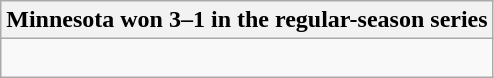<table class="wikitable collapsible collapsed">
<tr>
<th>Minnesota won 3–1 in the regular-season series</th>
</tr>
<tr>
<td><br>


</td>
</tr>
</table>
